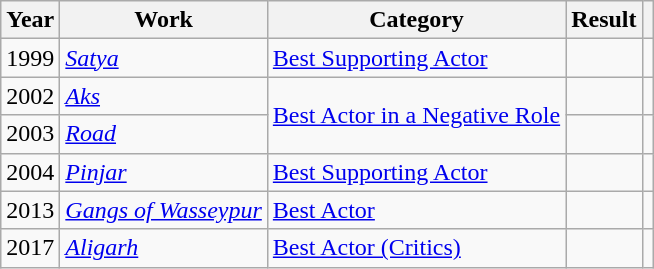<table class="wikitable sortable"⁣>
<tr ⁣>
<th>Year⁣</th>
<th>Work⁣</th>
<th>Category⁣</th>
<th>Result⁣</th>
<th class="unsortable">⁣</th>
</tr>
<tr ⁣>
<td>1999</td>
<td><em><a href='#'>Satya</a></em>⁣</td>
<td><a href='#'>Best Supporting Actor</a>⁣</td>
<td>⁣</td>
<td></td>
</tr>
<tr ⁣⁣>
<td>2002⁣</td>
<td><em><a href='#'>Aks</a></em>⁣</td>
<td rowspan="2"><a href='#'>Best Actor in a Negative Role</a>⁣</td>
<td>⁣</td>
<td></td>
</tr>
<tr ⁣>
<td>2003⁣</td>
<td><em><a href='#'>Road</a></em>⁣</td>
<td>⁣</td>
<td></td>
</tr>
<tr>
<td>2004</td>
<td><em><a href='#'>Pinjar</a></em>⁣</td>
<td><a href='#'>Best Supporting Actor</a>⁣</td>
<td>⁣</td>
<td></td>
</tr>
<tr>
<td>2013⁣</td>
<td><em><a href='#'>Gangs of Wasseypur</a></em>⁣</td>
<td><a href='#'>Best Actor</a>⁣</td>
<td>⁣</td>
<td></td>
</tr>
<tr ⁣>
<td>2017⁣</td>
<td><em><a href='#'>Aligarh</a></em>⁣</td>
<td><a href='#'>Best Actor (Critics)</a>⁣</td>
<td>⁣</td>
<td></td>
</tr>
</table>
